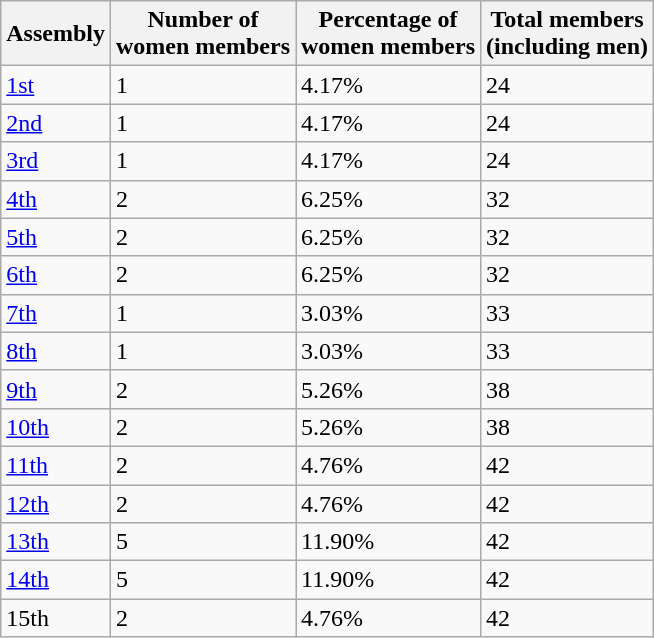<table class=wikitable sortable>
<tr>
<th>Assembly</th>
<th>Number of<br>women members</th>
<th>Percentage of<br>women members</th>
<th>Total members<br>(including men)</th>
</tr>
<tr>
<td><a href='#'>1st</a></td>
<td>1</td>
<td>4.17%</td>
<td>24</td>
</tr>
<tr>
<td><a href='#'>2nd</a></td>
<td>1</td>
<td>4.17%</td>
<td>24</td>
</tr>
<tr>
<td><a href='#'>3rd</a></td>
<td>1</td>
<td>4.17%</td>
<td>24</td>
</tr>
<tr>
<td><a href='#'>4th</a></td>
<td>2</td>
<td>6.25%</td>
<td>32</td>
</tr>
<tr>
<td><a href='#'>5th</a></td>
<td>2</td>
<td>6.25%</td>
<td>32</td>
</tr>
<tr>
<td><a href='#'>6th</a></td>
<td>2</td>
<td>6.25%</td>
<td>32</td>
</tr>
<tr>
<td><a href='#'>7th</a></td>
<td>1</td>
<td>3.03%</td>
<td>33</td>
</tr>
<tr>
<td><a href='#'>8th</a></td>
<td>1</td>
<td>3.03%</td>
<td>33</td>
</tr>
<tr>
<td><a href='#'>9th</a></td>
<td>2</td>
<td>5.26%</td>
<td>38</td>
</tr>
<tr>
<td><a href='#'>10th</a></td>
<td>2</td>
<td>5.26%</td>
<td>38</td>
</tr>
<tr>
<td><a href='#'>11th</a></td>
<td>2</td>
<td>4.76%</td>
<td>42</td>
</tr>
<tr>
<td><a href='#'>12th</a></td>
<td>2</td>
<td>4.76%</td>
<td>42</td>
</tr>
<tr>
<td><a href='#'>13th</a></td>
<td>5</td>
<td>11.90%</td>
<td>42</td>
</tr>
<tr>
<td><a href='#'>14th</a></td>
<td>5</td>
<td>11.90%</td>
<td>42</td>
</tr>
<tr>
<td>15th</td>
<td>2</td>
<td>4.76%</td>
<td>42</td>
</tr>
</table>
